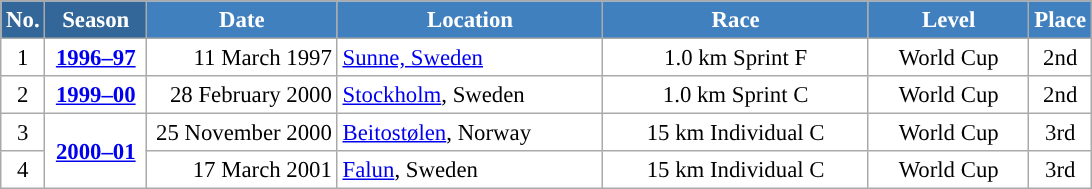<table class="wikitable sortable" style="font-size:95%; text-align:center; border:grey solid 1px; border-collapse:collapse; background:#ffffff;">
<tr style="background:#efefef;">
<th style="background-color:#369; color:white;">No.</th>
<th style="background-color:#369; color:white;">Season</th>
<th style="background-color:#4180be; color:white; width:120px;">Date</th>
<th style="background-color:#4180be; color:white; width:170px;">Location</th>
<th style="background-color:#4180be; color:white; width:170px;">Race</th>
<th style="background-color:#4180be; color:white; width:100px;">Level</th>
<th style="background-color:#4180be; color:white;">Place</th>
</tr>
<tr>
<td align=center>1</td>
<td rowspan=1 align=center><strong> <a href='#'>1996–97</a> </strong></td>
<td align=right>11 March 1997</td>
<td align=left> <a href='#'>Sunne, Sweden</a></td>
<td>1.0 km Sprint F</td>
<td>World Cup</td>
<td>2nd</td>
</tr>
<tr>
<td align=center>2</td>
<td rowspan=1 align=center><strong> <a href='#'>1999–00</a> </strong></td>
<td align=right>28 February 2000</td>
<td align=left> <a href='#'>Stockholm</a>, Sweden</td>
<td>1.0 km Sprint C</td>
<td>World Cup</td>
<td>2nd</td>
</tr>
<tr>
<td align=center>3</td>
<td rowspan=2 align=center><strong> <a href='#'>2000–01</a> </strong></td>
<td align=right>25 November 2000</td>
<td align=left> <a href='#'>Beitostølen</a>, Norway</td>
<td>15 km Individual C</td>
<td>World Cup</td>
<td>3rd</td>
</tr>
<tr>
<td align=center>4</td>
<td align=right>17 March 2001</td>
<td align=left> <a href='#'>Falun</a>, Sweden</td>
<td>15 km Individual C</td>
<td>World Cup</td>
<td>3rd</td>
</tr>
</table>
